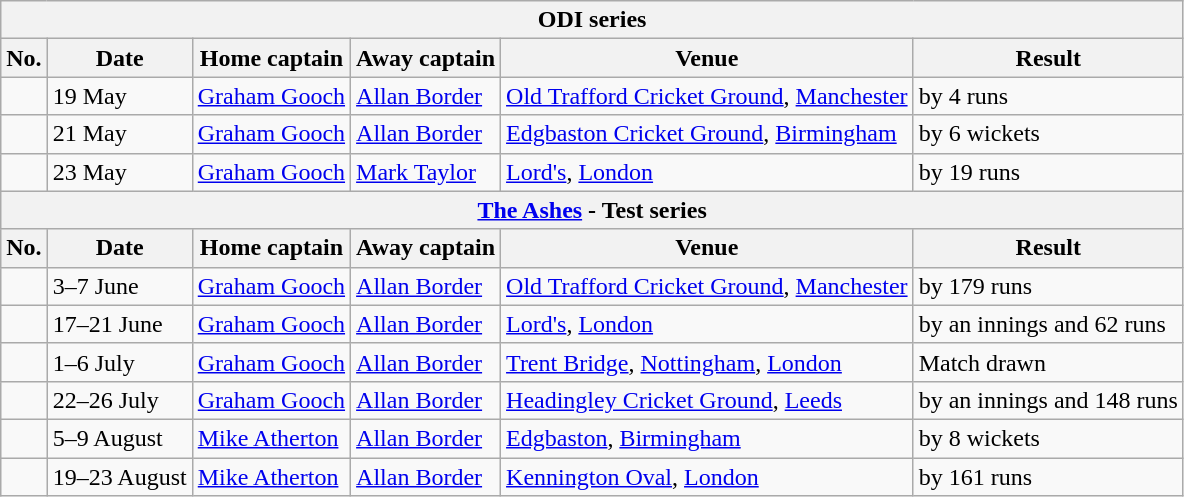<table class="wikitable">
<tr>
<th colspan="9">ODI series</th>
</tr>
<tr>
<th>No.</th>
<th>Date</th>
<th>Home captain</th>
<th>Away captain</th>
<th>Venue</th>
<th>Result</th>
</tr>
<tr>
<td></td>
<td>19 May</td>
<td><a href='#'>Graham Gooch</a></td>
<td><a href='#'>Allan Border</a></td>
<td><a href='#'>Old Trafford Cricket Ground</a>, <a href='#'>Manchester</a></td>
<td> by 4 runs</td>
</tr>
<tr>
<td></td>
<td>21 May</td>
<td><a href='#'>Graham Gooch</a></td>
<td><a href='#'>Allan Border</a></td>
<td><a href='#'>Edgbaston Cricket Ground</a>, <a href='#'>Birmingham</a></td>
<td> by 6 wickets</td>
</tr>
<tr>
<td></td>
<td>23 May</td>
<td><a href='#'>Graham Gooch</a></td>
<td><a href='#'>Mark Taylor</a></td>
<td><a href='#'>Lord's</a>, <a href='#'>London</a></td>
<td> by 19 runs</td>
</tr>
<tr>
<th colspan="9"><a href='#'>The Ashes</a> - Test series</th>
</tr>
<tr>
<th>No.</th>
<th>Date</th>
<th>Home captain</th>
<th>Away captain</th>
<th>Venue</th>
<th>Result</th>
</tr>
<tr>
<td></td>
<td>3–7 June</td>
<td><a href='#'>Graham Gooch</a></td>
<td><a href='#'>Allan Border</a></td>
<td><a href='#'>Old Trafford Cricket Ground</a>, <a href='#'>Manchester</a></td>
<td> by 179 runs</td>
</tr>
<tr>
<td></td>
<td>17–21 June</td>
<td><a href='#'>Graham Gooch</a></td>
<td><a href='#'>Allan Border</a></td>
<td><a href='#'>Lord's</a>, <a href='#'>London</a></td>
<td> by an innings and 62 runs</td>
</tr>
<tr>
<td></td>
<td>1–6 July</td>
<td><a href='#'>Graham Gooch</a></td>
<td><a href='#'>Allan Border</a></td>
<td><a href='#'>Trent Bridge</a>, <a href='#'>Nottingham</a>, <a href='#'>London</a></td>
<td>Match drawn</td>
</tr>
<tr>
<td></td>
<td>22–26 July</td>
<td><a href='#'>Graham Gooch</a></td>
<td><a href='#'>Allan Border</a></td>
<td><a href='#'>Headingley Cricket Ground</a>, <a href='#'>Leeds</a></td>
<td> by an innings and 148 runs</td>
</tr>
<tr>
<td></td>
<td>5–9 August</td>
<td><a href='#'>Mike Atherton</a></td>
<td><a href='#'>Allan Border</a></td>
<td><a href='#'>Edgbaston</a>, <a href='#'>Birmingham</a></td>
<td> by 8 wickets</td>
</tr>
<tr>
<td></td>
<td>19–23 August</td>
<td><a href='#'>Mike Atherton</a></td>
<td><a href='#'>Allan Border</a></td>
<td><a href='#'>Kennington Oval</a>, <a href='#'>London</a></td>
<td> by 161 runs</td>
</tr>
</table>
